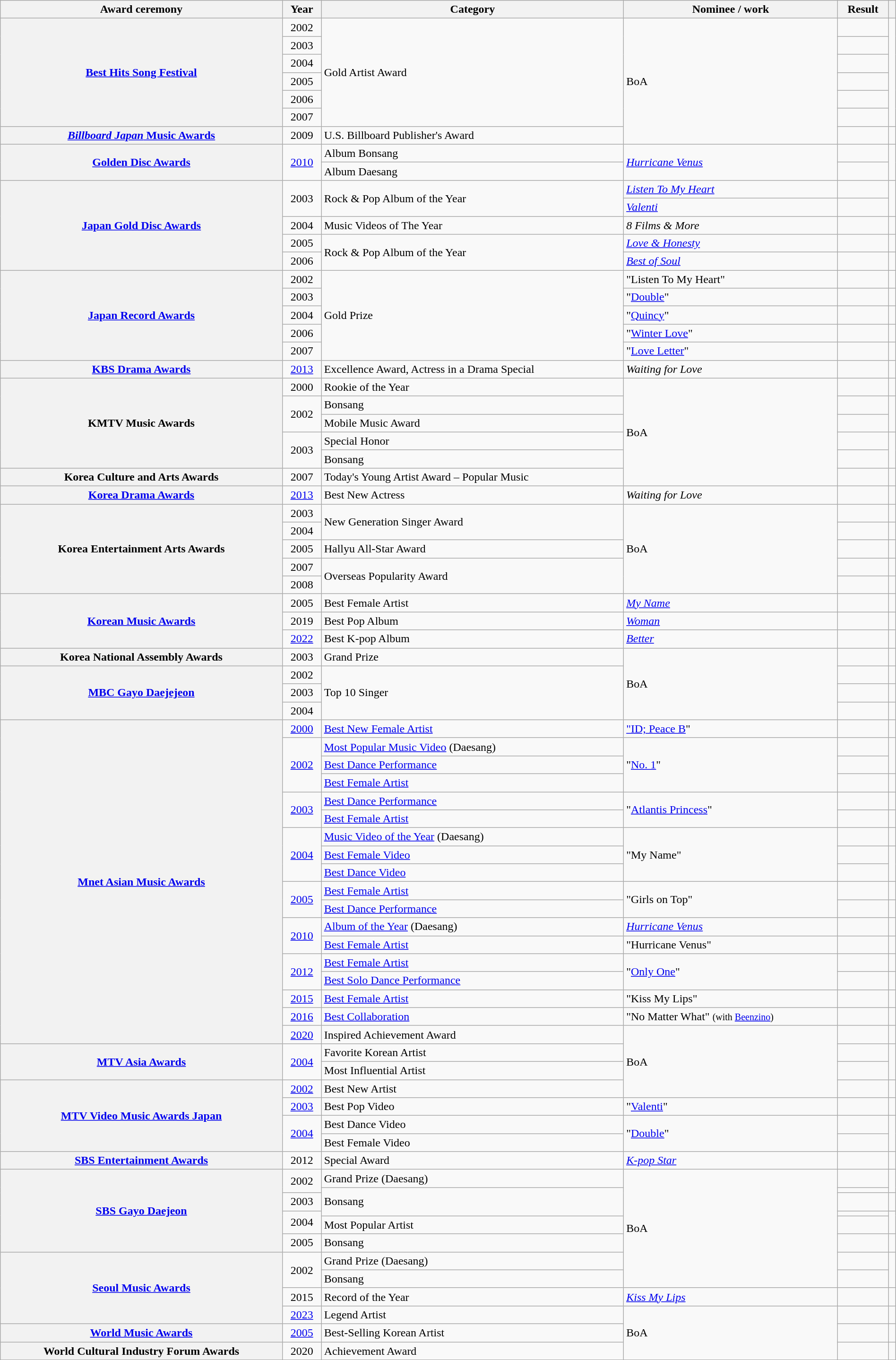<table class="wikitable plainrowheaders sortable" width="100%">
<tr>
<th scope="col">Award ceremony</th>
<th scope="col">Year</th>
<th scope="col">Category</th>
<th scope="col">Nominee / work</th>
<th scope="col">Result</th>
<th class="unsortable" scope="col"></th>
</tr>
<tr>
<th rowspan="6" scope="row"><a href='#'>Best Hits Song Festival</a></th>
<td style="text-align:center">2002</td>
<td rowspan="6">Gold Artist Award</td>
<td rowspan="7">BoA</td>
<td></td>
<td style="text-align:center" rowspan="6"></td>
</tr>
<tr>
<td style="text-align:center">2003</td>
<td></td>
</tr>
<tr>
<td style="text-align:center">2004</td>
<td></td>
</tr>
<tr>
<td style="text-align:center">2005</td>
<td></td>
</tr>
<tr>
<td style="text-align:center">2006</td>
<td></td>
</tr>
<tr>
<td style="text-align:center">2007</td>
<td></td>
</tr>
<tr>
<th scope="row"><a href='#'><em>Billboard Japan</em> Music Awards</a></th>
<td style="text-align:center">2009</td>
<td>U.S. Billboard Publisher's Award</td>
<td></td>
<td style="text-align:center"></td>
</tr>
<tr>
<th rowspan="2" scope="row"><a href='#'>Golden Disc Awards</a></th>
<td rowspan="2" style="text-align:center"><a href='#'>2010</a></td>
<td>Album Bonsang</td>
<td rowspan="2"><em><a href='#'>Hurricane Venus</a></em></td>
<td></td>
<td rowspan="2" style="text-align:center"></td>
</tr>
<tr>
<td>Album Daesang</td>
<td></td>
</tr>
<tr>
<th rowspan="5" scope="row"><a href='#'>Japan Gold Disc Awards</a></th>
<td style="text-align:center" rowspan="2">2003</td>
<td rowspan="2">Rock & Pop Album of the Year</td>
<td><em><a href='#'>Listen To My Heart</a></em></td>
<td></td>
<td style="text-align:center" rowspan="2"></td>
</tr>
<tr>
<td><em><a href='#'>Valenti</a></em></td>
<td></td>
</tr>
<tr>
<td style="text-align:center">2004</td>
<td>Music Videos of The Year</td>
<td><em>8 Films & More</em></td>
<td></td>
<td style="text-align:center"></td>
</tr>
<tr>
<td style="text-align:center">2005</td>
<td rowspan="2">Rock & Pop Album of the Year</td>
<td><em><a href='#'>Love & Honesty</a></em></td>
<td></td>
<td style="text-align:center"></td>
</tr>
<tr>
<td style="text-align:center">2006</td>
<td><em><a href='#'>Best of Soul</a></em></td>
<td></td>
<td style="text-align:center"></td>
</tr>
<tr>
<th rowspan="5" scope="row"><a href='#'>Japan Record Awards</a></th>
<td style="text-align:center">2002</td>
<td rowspan="5">Gold Prize</td>
<td>"Listen To My Heart"</td>
<td></td>
<td style="text-align:center"></td>
</tr>
<tr>
<td style="text-align:center">2003</td>
<td>"<a href='#'>Double</a>"</td>
<td></td>
<td></td>
</tr>
<tr>
<td style="text-align:center">2004</td>
<td>"<a href='#'>Quincy</a>"</td>
<td></td>
<td></td>
</tr>
<tr>
<td style="text-align:center">2006</td>
<td>"<a href='#'>Winter Love</a>"</td>
<td></td>
<td></td>
</tr>
<tr>
<td style="text-align:center">2007</td>
<td>"<a href='#'>Love Letter</a>"</td>
<td></td>
<td></td>
</tr>
<tr>
<th scope="row"><a href='#'>KBS Drama Awards</a></th>
<td style="text-align:center"><a href='#'>2013</a></td>
<td>Excellence Award, Actress in a Drama Special</td>
<td><em>Waiting for Love</em></td>
<td></td>
<td style="text-align:center"></td>
</tr>
<tr>
<th rowspan="5" scope="row">KMTV Music Awards</th>
<td style="text-align:center">2000</td>
<td>Rookie of the Year</td>
<td rowspan="6">BoA</td>
<td></td>
<td style="text-align:center"></td>
</tr>
<tr>
<td style="text-align:center" rowspan="2">2002</td>
<td>Bonsang</td>
<td></td>
<td style="text-align:center" rowspan="2"></td>
</tr>
<tr>
<td>Mobile Music Award</td>
<td></td>
</tr>
<tr>
<td style="text-align:center" rowspan="2">2003</td>
<td>Special Honor</td>
<td></td>
<td style="text-align:center" rowspan="2"></td>
</tr>
<tr>
<td>Bonsang</td>
<td></td>
</tr>
<tr>
<th scope="row">Korea Culture and Arts Awards</th>
<td style="text-align:center">2007</td>
<td>Today's Young Artist Award – Popular Music</td>
<td></td>
<td style="text-align:center"></td>
</tr>
<tr>
<th scope="row"><a href='#'>Korea Drama Awards</a></th>
<td style="text-align:center"><a href='#'>2013</a></td>
<td>Best New Actress</td>
<td><em>Waiting for Love</em></td>
<td></td>
<td style="text-align:center"></td>
</tr>
<tr>
<th scope="row" rowspan="5">Korea Entertainment Arts Awards</th>
<td style="text-align:center">2003</td>
<td rowspan="2">New Generation Singer Award</td>
<td rowspan="5">BoA</td>
<td></td>
<td style="text-align:center"></td>
</tr>
<tr>
<td style="text-align:center">2004</td>
<td></td>
<td style="text-align:center"></td>
</tr>
<tr>
<td style="text-align:center">2005</td>
<td>Hallyu All-Star Award</td>
<td></td>
<td style="text-align:center"></td>
</tr>
<tr>
<td style="text-align:center">2007</td>
<td rowspan="2">Overseas Popularity Award</td>
<td></td>
<td style="text-align:center"></td>
</tr>
<tr>
<td style="text-align:center">2008</td>
<td></td>
<td style="text-align:center"></td>
</tr>
<tr>
<th rowspan="3" scope="row"><a href='#'>Korean Music Awards</a></th>
<td style="text-align:center">2005</td>
<td>Best Female Artist</td>
<td><em><a href='#'>My Name</a></em></td>
<td></td>
<td style="text-align:center"></td>
</tr>
<tr>
<td style="text-align:center">2019</td>
<td>Best Pop Album</td>
<td><em><a href='#'>Woman</a></em></td>
<td></td>
<td style="text-align:center"></td>
</tr>
<tr>
<td style="text-align:center"><a href='#'>2022</a></td>
<td>Best K-pop Album</td>
<td><em><a href='#'>Better</a></em></td>
<td></td>
<td style="text-align:center"></td>
</tr>
<tr>
<th scope="row">Korea National Assembly Awards</th>
<td style="text-align:center">2003</td>
<td>Grand Prize</td>
<td rowspan="4">BoA</td>
<td></td>
<td style="text-align:center"></td>
</tr>
<tr>
<th rowspan="3" scope="row"><a href='#'>MBC Gayo Daejejeon</a></th>
<td style="text-align:center">2002</td>
<td rowspan="3">Top 10 Singer</td>
<td></td>
<td style="text-align:center"></td>
</tr>
<tr>
<td style="text-align:center">2003</td>
<td></td>
<td style="text-align:center"></td>
</tr>
<tr>
<td style="text-align:center">2004</td>
<td></td>
<td style="text-align:center"></td>
</tr>
<tr>
<th rowspan="18" scope="row"><a href='#'>Mnet Asian Music Awards</a></th>
<td style="text-align:center"><a href='#'>2000</a></td>
<td><a href='#'>Best New Female Artist</a></td>
<td><a href='#'>"ID; Peace B</a>"</td>
<td></td>
<td style="text-align:center"></td>
</tr>
<tr>
<td style="text-align:center" rowspan="3"><a href='#'>2002</a></td>
<td><a href='#'>Most Popular Music Video</a> (Daesang)</td>
<td rowspan="3">"<a href='#'>No. 1</a>"</td>
<td></td>
<td style="text-align:center" rowspan="2"></td>
</tr>
<tr>
<td><a href='#'>Best Dance Performance</a></td>
<td></td>
</tr>
<tr>
<td><a href='#'>Best Female Artist</a></td>
<td></td>
<td></td>
</tr>
<tr>
<td style="text-align:center" rowspan="2"><a href='#'>2003</a></td>
<td><a href='#'>Best Dance Performance</a></td>
<td rowspan="2">"<a href='#'>Atlantis Princess</a>"</td>
<td></td>
<td style="text-align:center"></td>
</tr>
<tr>
<td><a href='#'>Best Female Artist</a></td>
<td></td>
<td style="text-align:center"></td>
</tr>
<tr>
<td style="text-align:center" rowspan="3"><a href='#'>2004</a></td>
<td><a href='#'>Music Video of the Year</a> (Daesang)</td>
<td rowspan="3">"My Name"</td>
<td></td>
<td style="text-align:center"></td>
</tr>
<tr>
<td><a href='#'>Best Female Video</a></td>
<td></td>
<td style="text-align:center" rowspan="2"></td>
</tr>
<tr>
<td><a href='#'>Best Dance Video</a></td>
<td></td>
</tr>
<tr>
<td style="text-align:center" rowspan="2"><a href='#'>2005</a></td>
<td><a href='#'>Best Female Artist</a></td>
<td rowspan="2">"Girls on Top"</td>
<td></td>
<td style="text-align:center"></td>
</tr>
<tr>
<td><a href='#'>Best Dance Performance</a></td>
<td></td>
<td></td>
</tr>
<tr>
<td style="text-align:center" rowspan="2"><a href='#'>2010</a></td>
<td><a href='#'>Album of the Year</a> (Daesang)</td>
<td rowspan="1"><em><a href='#'>Hurricane Venus</a></em></td>
<td></td>
<td style="text-align:center"></td>
</tr>
<tr>
<td><a href='#'>Best Female Artist</a></td>
<td>"Hurricane Venus"</td>
<td></td>
<td></td>
</tr>
<tr>
<td style="text-align:center" rowspan="2"><a href='#'>2012</a></td>
<td><a href='#'>Best Female Artist</a></td>
<td rowspan="2">"<a href='#'>Only One</a>"</td>
<td></td>
<td></td>
</tr>
<tr>
<td><a href='#'>Best Solo Dance Performance</a></td>
<td></td>
<td></td>
</tr>
<tr>
<td style="text-align:center"><a href='#'>2015</a></td>
<td><a href='#'>Best Female Artist</a></td>
<td rowspan="1">"Kiss My Lips"</td>
<td></td>
<td></td>
</tr>
<tr>
<td style="text-align:center"><a href='#'>2016</a></td>
<td><a href='#'>Best Collaboration</a></td>
<td>"No Matter What" <small>(with <a href='#'>Beenzino</a>)</small></td>
<td></td>
<td></td>
</tr>
<tr>
<td style="text-align:center"><a href='#'>2020</a></td>
<td>Inspired Achievement Award</td>
<td rowspan="4">BoA</td>
<td></td>
<td style="text-align:center"></td>
</tr>
<tr>
<th rowspan="2" scope="row"><a href='#'>MTV Asia Awards</a></th>
<td style="text-align:center" rowspan="2"><a href='#'>2004</a></td>
<td>Favorite Korean Artist</td>
<td></td>
<td style="text-align:center" rowspan="2"></td>
</tr>
<tr>
<td>Most Influential Artist</td>
<td></td>
</tr>
<tr>
<th scope="row" rowspan="4"><a href='#'>MTV Video Music Awards Japan</a></th>
<td style="text-align:center"><a href='#'>2002</a></td>
<td>Best New Artist</td>
<td></td>
<td style="text-align:center"></td>
</tr>
<tr>
<td style="text-align:center"><a href='#'>2003</a></td>
<td>Best Pop Video</td>
<td>"<a href='#'>Valenti</a>"</td>
<td></td>
<td style="text-align:center"></td>
</tr>
<tr>
<td style="text-align:center" rowspan="2"><a href='#'>2004</a></td>
<td>Best Dance Video</td>
<td rowspan="2">"<a href='#'>Double</a>"</td>
<td></td>
<td style="text-align:center" rowspan="2"></td>
</tr>
<tr>
<td>Best Female Video</td>
<td></td>
</tr>
<tr>
<th scope="row"><a href='#'>SBS Entertainment Awards</a></th>
<td style="text-align:center">2012</td>
<td>Special Award</td>
<td><em><a href='#'>K-pop Star</a></em></td>
<td></td>
<td style="text-align:center"></td>
</tr>
<tr>
<th rowspan="6" scope="row"><a href='#'>SBS Gayo Daejeon</a></th>
<td style="text-align:center" rowspan="2">2002</td>
<td>Grand Prize (Daesang)</td>
<td rowspan="8">BoA</td>
<td></td>
<td style="text-align:center" rowspan="2"></td>
</tr>
<tr>
<td rowspan="3">Bonsang</td>
<td></td>
</tr>
<tr>
<td style="text-align:center">2003</td>
<td></td>
<td style="text-align:center"></td>
</tr>
<tr>
<td style="text-align:center" rowspan="2">2004</td>
<td></td>
<td style="text-align:center" rowspan="2"></td>
</tr>
<tr>
<td>Most Popular Artist</td>
<td></td>
</tr>
<tr>
<td style="text-align:center">2005</td>
<td>Bonsang</td>
<td></td>
<td style="text-align:center"></td>
</tr>
<tr>
<th rowspan="4" scope="row"><a href='#'>Seoul Music Awards</a></th>
<td style="text-align:center" rowspan="2">2002</td>
<td>Grand Prize (Daesang)</td>
<td></td>
<td style="text-align:center" rowspan="2"></td>
</tr>
<tr>
<td>Bonsang</td>
<td></td>
</tr>
<tr>
<td style="text-align:center">2015</td>
<td>Record of the Year</td>
<td><em><a href='#'>Kiss My Lips</a></em></td>
<td></td>
<td style="text-align:center"></td>
</tr>
<tr>
<td style="text-align:center"><a href='#'>2023</a></td>
<td>Legend Artist</td>
<td rowspan="3">BoA</td>
<td></td>
<td style="text-align:center"></td>
</tr>
<tr>
<th scope="row"><a href='#'>World Music Awards</a></th>
<td style="text-align:center"><a href='#'>2005</a></td>
<td>Best-Selling Korean Artist</td>
<td></td>
<td></td>
</tr>
<tr>
<th scope="row">World Cultural Industry Forum Awards</th>
<td style="text-align:center">2020</td>
<td>Achievement Award</td>
<td></td>
<td style="text-align:center"></td>
</tr>
</table>
